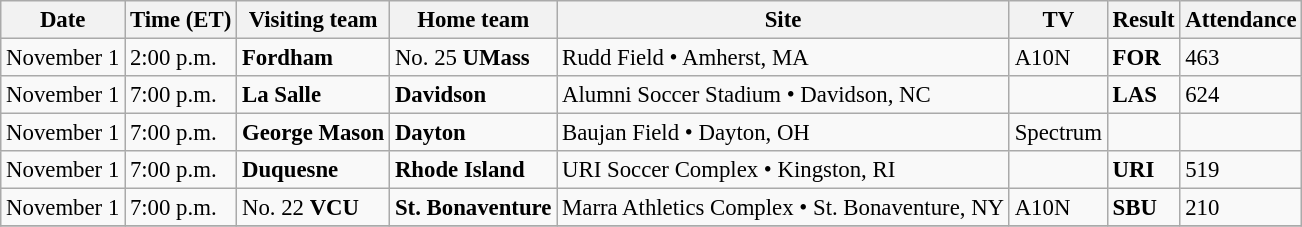<table class="wikitable" style="font-size:95%;">
<tr>
<th>Date</th>
<th>Time (ET)</th>
<th>Visiting team</th>
<th>Home team</th>
<th>Site</th>
<th>TV</th>
<th>Result</th>
<th>Attendance</th>
</tr>
<tr>
<td>November 1</td>
<td>2:00 p.m.</td>
<td><strong>Fordham</strong></td>
<td>No. 25 <strong>UMass</strong></td>
<td>Rudd Field • Amherst, MA</td>
<td>A10N</td>
<td><strong>FOR</strong> </td>
<td>463</td>
</tr>
<tr>
<td>November 1</td>
<td>7:00 p.m.</td>
<td><strong>La Salle</strong></td>
<td><strong>Davidson</strong></td>
<td>Alumni Soccer Stadium • Davidson, NC</td>
<td></td>
<td><strong>LAS</strong> </td>
<td>624</td>
</tr>
<tr>
<td>November 1</td>
<td>7:00 p.m.</td>
<td><strong>George Mason</strong></td>
<td><strong>Dayton</strong></td>
<td>Baujan Field • Dayton, OH</td>
<td>Spectrum</td>
<td></td>
<td></td>
</tr>
<tr>
<td>November 1</td>
<td>7:00 p.m.</td>
<td><strong>Duquesne</strong></td>
<td><strong>Rhode Island</strong></td>
<td>URI Soccer Complex • Kingston, RI</td>
<td></td>
<td><strong>URI</strong> </td>
<td>519</td>
</tr>
<tr>
<td>November 1</td>
<td>7:00 p.m.</td>
<td>No. 22 <strong>VCU</strong></td>
<td><strong>St. Bonaventure</strong></td>
<td>Marra Athletics Complex • St. Bonaventure, NY</td>
<td>A10N</td>
<td><strong>SBU</strong> </td>
<td>210</td>
</tr>
<tr>
</tr>
</table>
